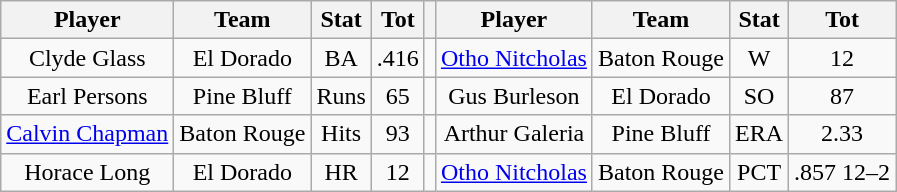<table class="wikitable" style="text-align:center">
<tr>
<th>Player</th>
<th>Team</th>
<th>Stat</th>
<th>Tot</th>
<th></th>
<th>Player</th>
<th>Team</th>
<th>Stat</th>
<th>Tot</th>
</tr>
<tr>
<td>Clyde Glass</td>
<td>El Dorado</td>
<td>BA</td>
<td>.416</td>
<td></td>
<td><a href='#'>Otho Nitcholas</a></td>
<td>Baton Rouge</td>
<td>W</td>
<td>12</td>
</tr>
<tr>
<td>Earl Persons</td>
<td>Pine Bluff</td>
<td>Runs</td>
<td>65</td>
<td></td>
<td>Gus Burleson</td>
<td>El Dorado</td>
<td>SO</td>
<td>87</td>
</tr>
<tr>
<td><a href='#'>Calvin Chapman</a></td>
<td>Baton Rouge</td>
<td>Hits</td>
<td>93</td>
<td></td>
<td>Arthur Galeria</td>
<td>Pine Bluff</td>
<td>ERA</td>
<td>2.33</td>
</tr>
<tr>
<td>Horace Long</td>
<td>El Dorado</td>
<td>HR</td>
<td>12</td>
<td></td>
<td><a href='#'>Otho Nitcholas</a></td>
<td>Baton Rouge</td>
<td>PCT</td>
<td>.857 12–2</td>
</tr>
</table>
